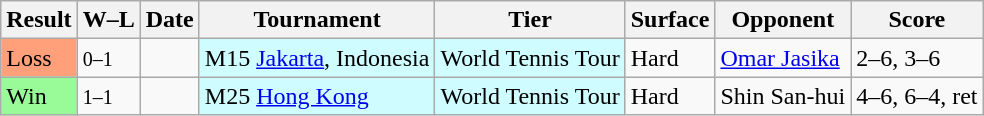<table class="sortable wikitable">
<tr>
<th>Result</th>
<th class="unsortable">W–L</th>
<th>Date</th>
<th>Tournament</th>
<th>Tier</th>
<th>Surface</th>
<th>Opponent</th>
<th class="unsortable">Score</th>
</tr>
<tr>
<td bgcolor=FFA07A>Loss</td>
<td><small>0–1</small></td>
<td></td>
<td style="background:#cffcff;">M15 <a href='#'>Jakarta</a>, Indonesia</td>
<td style="background:#cffcff;">World Tennis Tour</td>
<td>Hard</td>
<td> <a href='#'>Omar Jasika</a></td>
<td>2–6, 3–6</td>
</tr>
<tr>
<td bgcolor="#98fb98">Win</td>
<td><small>1–1</small></td>
<td></td>
<td style="background:#cffcff;">M25 <a href='#'>Hong Kong</a></td>
<td style="background:#cffcff;">World Tennis Tour</td>
<td>Hard</td>
<td> Shin San-hui</td>
<td>4–6, 6–4, ret</td>
</tr>
</table>
